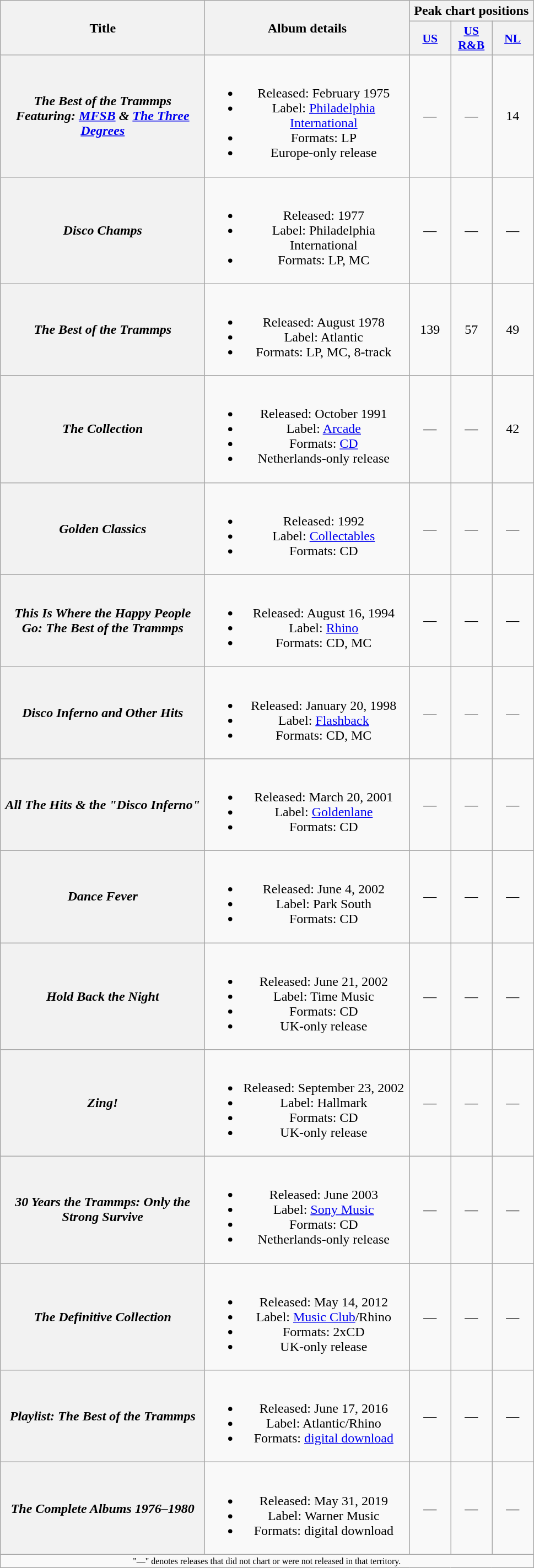<table class="wikitable plainrowheaders" style="text-align:center;">
<tr>
<th rowspan="2" scope="col" style="width:15em;">Title</th>
<th rowspan="2" scope="col" style="width:15em;">Album details</th>
<th colspan="3">Peak chart positions</th>
</tr>
<tr>
<th scope="col" style="width:3em;font-size:90%;"><a href='#'>US</a><br></th>
<th scope="col" style="width:3em;font-size:90%;"><a href='#'>US R&B</a><br></th>
<th scope="col" style="width:3em;font-size:90%;"><a href='#'>NL</a><br></th>
</tr>
<tr>
<th scope="row"><em>The Best of the Trammps Featuring: <a href='#'>MFSB</a> & <a href='#'>The Three Degrees</a></em></th>
<td><br><ul><li>Released: February 1975</li><li>Label: <a href='#'>Philadelphia International</a></li><li>Formats: LP</li><li>Europe-only release</li></ul></td>
<td>—</td>
<td>—</td>
<td>14</td>
</tr>
<tr>
<th scope="row"><em>Disco Champs</em></th>
<td><br><ul><li>Released: 1977</li><li>Label: Philadelphia International</li><li>Formats: LP, MC</li></ul></td>
<td>—</td>
<td>—</td>
<td>—</td>
</tr>
<tr>
<th scope="row"><em>The Best of the Trammps</em></th>
<td><br><ul><li>Released: August 1978</li><li>Label: Atlantic</li><li>Formats: LP, MC, 8-track</li></ul></td>
<td>139</td>
<td>57</td>
<td>49</td>
</tr>
<tr>
<th scope="row"><em>The Collection</em></th>
<td><br><ul><li>Released: October 1991</li><li>Label: <a href='#'>Arcade</a></li><li>Formats: <a href='#'>CD</a></li><li>Netherlands-only release</li></ul></td>
<td>—</td>
<td>—</td>
<td>42</td>
</tr>
<tr>
<th scope="row"><em>Golden Classics</em></th>
<td><br><ul><li>Released: 1992</li><li>Label: <a href='#'>Collectables</a></li><li>Formats: CD</li></ul></td>
<td>—</td>
<td>—</td>
<td>—</td>
</tr>
<tr>
<th scope="row"><em>This Is Where the Happy People Go: The Best of the Trammps</em></th>
<td><br><ul><li>Released: August 16, 1994</li><li>Label: <a href='#'>Rhino</a></li><li>Formats: CD, MC</li></ul></td>
<td>—</td>
<td>—</td>
<td>—</td>
</tr>
<tr>
<th scope="row"><em>Disco Inferno and Other Hits</em></th>
<td><br><ul><li>Released: January 20, 1998</li><li>Label: <a href='#'>Flashback</a></li><li>Formats: CD, MC</li></ul></td>
<td>—</td>
<td>—</td>
<td>—</td>
</tr>
<tr>
<th scope="row"><em>All The Hits & the "Disco Inferno"</em></th>
<td><br><ul><li>Released: March 20, 2001</li><li>Label: <a href='#'>Goldenlane</a></li><li>Formats: CD</li></ul></td>
<td>—</td>
<td>—</td>
<td>—</td>
</tr>
<tr>
<th scope="row"><em>Dance Fever</em></th>
<td><br><ul><li>Released: June 4, 2002</li><li>Label: Park South</li><li>Formats: CD</li></ul></td>
<td>—</td>
<td>—</td>
<td>—</td>
</tr>
<tr>
<th scope="row"><em>Hold Back the Night</em></th>
<td><br><ul><li>Released: June 21, 2002</li><li>Label: Time Music</li><li>Formats: CD</li><li>UK-only release</li></ul></td>
<td>—</td>
<td>—</td>
<td>—</td>
</tr>
<tr>
<th scope="row"><em>Zing!</em></th>
<td><br><ul><li>Released: September 23, 2002</li><li>Label: Hallmark</li><li>Formats: CD</li><li>UK-only release</li></ul></td>
<td>—</td>
<td>—</td>
<td>—</td>
</tr>
<tr>
<th scope="row"><em>30 Years the Trammps: Only the Strong Survive</em></th>
<td><br><ul><li>Released: June 2003</li><li>Label: <a href='#'>Sony Music</a></li><li>Formats: CD</li><li>Netherlands-only release</li></ul></td>
<td>—</td>
<td>—</td>
<td>—</td>
</tr>
<tr>
<th scope="row"><em>The Definitive Collection</em></th>
<td><br><ul><li>Released: May 14, 2012</li><li>Label: <a href='#'>Music Club</a>/Rhino</li><li>Formats: 2xCD</li><li>UK-only release</li></ul></td>
<td>—</td>
<td>—</td>
<td>—</td>
</tr>
<tr>
<th scope="row"><em>Playlist: The Best of the Trammps</em></th>
<td><br><ul><li>Released: June 17, 2016</li><li>Label: Atlantic/Rhino</li><li>Formats: <a href='#'>digital download</a></li></ul></td>
<td>—</td>
<td>—</td>
<td>—</td>
</tr>
<tr>
<th scope="row"><em>The Complete Albums 1976–1980</em></th>
<td><br><ul><li>Released: May 31, 2019</li><li>Label: Warner Music</li><li>Formats: digital download</li></ul></td>
<td>—</td>
<td>—</td>
<td>—</td>
</tr>
<tr>
<td colspan="5" style="font-size:8pt">"—" denotes releases that did not chart or were not released in that territory.</td>
</tr>
</table>
